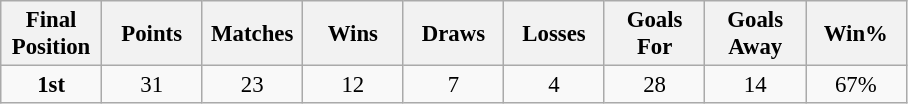<table class="wikitable" style="font-size: 95%; text-align: center;">
<tr>
<th width=60>Final Position</th>
<th width=60>Points</th>
<th width=60>Matches</th>
<th width=60>Wins</th>
<th width=60>Draws</th>
<th width=60>Losses</th>
<th width=60>Goals For</th>
<th width=60>Goals Away</th>
<th width=60>Win%</th>
</tr>
<tr>
<td><strong>1st</strong></td>
<td>31</td>
<td>23</td>
<td>12</td>
<td>7</td>
<td>4</td>
<td>28</td>
<td>14</td>
<td>67%</td>
</tr>
</table>
